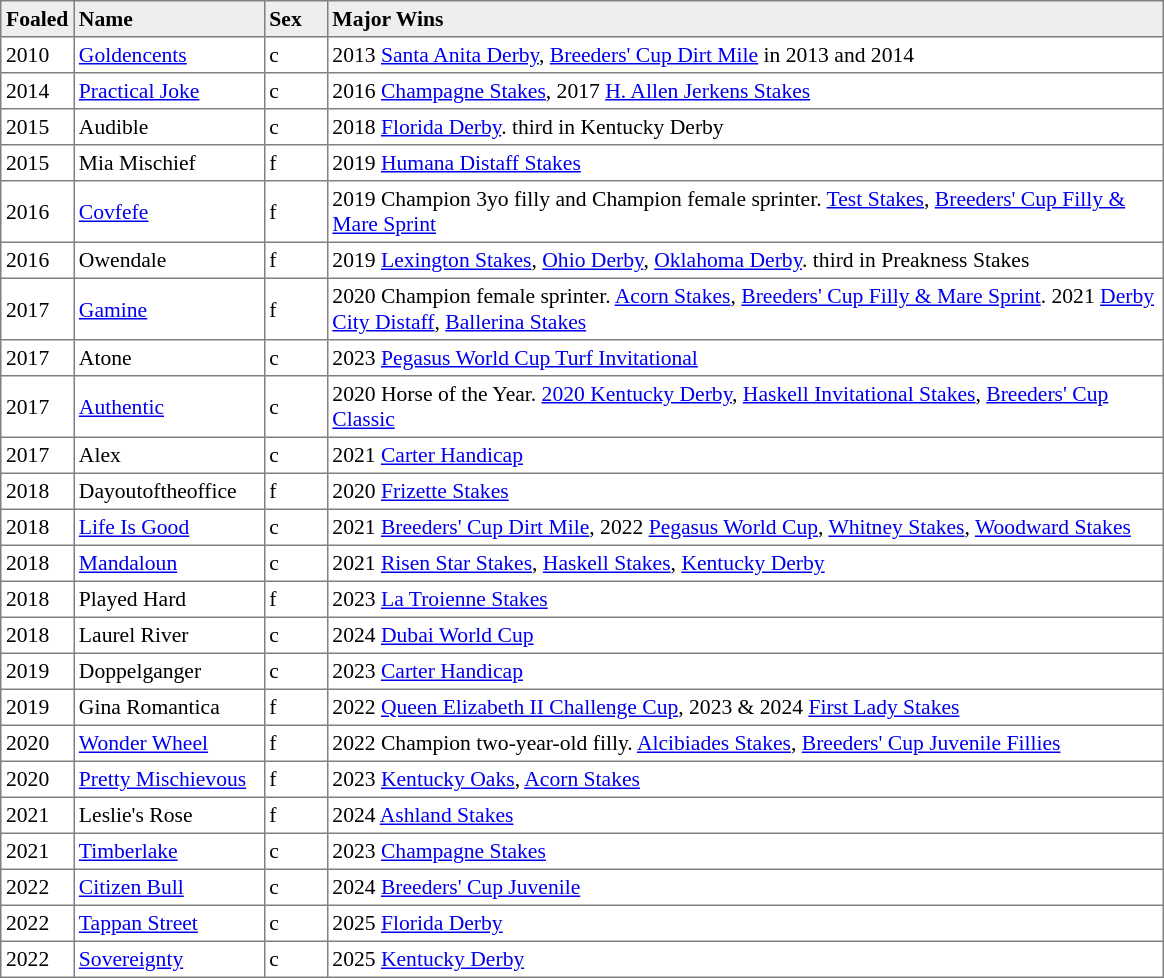<table border="1" cellpadding="3" style="border-collapse: collapse; font-size:90%">
<tr bgcolor="#eeeeee">
<td width="35px"><strong>Foaled</strong></td>
<td width="120px"><strong>Name</strong></td>
<td width="35px"><strong>Sex</strong></td>
<td width="550px"><strong>Major Wins</strong></td>
</tr>
<tr>
<td>2010</td>
<td><a href='#'>Goldencents</a></td>
<td>c</td>
<td>2013 <a href='#'>Santa Anita Derby</a>, <a href='#'>Breeders' Cup Dirt Mile</a> in 2013 and 2014</td>
</tr>
<tr>
<td>2014</td>
<td><a href='#'>Practical Joke</a></td>
<td>c</td>
<td>2016 <a href='#'>Champagne Stakes</a>, 2017 <a href='#'>H. Allen Jerkens Stakes</a></td>
</tr>
<tr>
<td>2015</td>
<td>Audible</td>
<td>c</td>
<td>2018 <a href='#'>Florida Derby</a>. third in Kentucky Derby</td>
</tr>
<tr>
<td>2015</td>
<td>Mia Mischief</td>
<td>f</td>
<td>2019 <a href='#'>Humana Distaff Stakes</a></td>
</tr>
<tr>
<td>2016</td>
<td><a href='#'>Covfefe</a></td>
<td>f</td>
<td>2019 Champion 3yo filly and Champion female sprinter. <a href='#'>Test Stakes</a>, <a href='#'>Breeders' Cup Filly & Mare Sprint</a></td>
</tr>
<tr>
<td>2016</td>
<td>Owendale</td>
<td>f</td>
<td>2019 <a href='#'>Lexington Stakes</a>, <a href='#'>Ohio Derby</a>, <a href='#'>Oklahoma Derby</a>. third in Preakness Stakes</td>
</tr>
<tr>
<td>2017</td>
<td><a href='#'>Gamine</a></td>
<td>f</td>
<td>2020 Champion female sprinter. <a href='#'>Acorn Stakes</a>, <a href='#'>Breeders' Cup Filly & Mare Sprint</a>. 2021 <a href='#'>Derby City Distaff</a>, <a href='#'>Ballerina Stakes</a></td>
</tr>
<tr>
<td>2017</td>
<td>Atone</td>
<td>c</td>
<td>2023 <a href='#'>Pegasus World Cup Turf Invitational</a></td>
</tr>
<tr>
<td>2017</td>
<td><a href='#'>Authentic</a></td>
<td>c</td>
<td>2020 Horse of the Year. <a href='#'>2020 Kentucky Derby</a>, <a href='#'>Haskell Invitational Stakes</a>, <a href='#'>Breeders' Cup Classic</a></td>
</tr>
<tr>
<td>2017</td>
<td> Alex</td>
<td>c</td>
<td>2021 <a href='#'>Carter Handicap</a></td>
</tr>
<tr>
<td>2018</td>
<td>Dayoutoftheoffice</td>
<td>f</td>
<td>2020 <a href='#'>Frizette Stakes</a></td>
</tr>
<tr>
<td>2018</td>
<td><a href='#'>Life Is Good</a></td>
<td>c</td>
<td>2021 <a href='#'>Breeders' Cup Dirt Mile</a>, 2022 <a href='#'>Pegasus World Cup</a>, <a href='#'>Whitney Stakes</a>, <a href='#'>Woodward Stakes</a></td>
</tr>
<tr>
<td>2018</td>
<td><a href='#'>Mandaloun</a></td>
<td>c</td>
<td>2021 <a href='#'>Risen Star Stakes</a>, <a href='#'>Haskell Stakes</a>, <a href='#'>Kentucky Derby</a></td>
</tr>
<tr>
<td>2018</td>
<td>Played Hard</td>
<td>f</td>
<td>2023 <a href='#'>La Troienne Stakes</a></td>
</tr>
<tr>
<td>2018</td>
<td>Laurel River</td>
<td>c</td>
<td>2024 <a href='#'>Dubai World Cup</a></td>
</tr>
<tr>
<td>2019</td>
<td>Doppelganger</td>
<td>c</td>
<td>2023 <a href='#'>Carter Handicap</a></td>
</tr>
<tr>
<td>2019</td>
<td>Gina Romantica</td>
<td>f</td>
<td>2022 <a href='#'>Queen Elizabeth II Challenge Cup</a>, 2023 & 2024 <a href='#'>First Lady Stakes</a></td>
</tr>
<tr>
<td>2020</td>
<td><a href='#'>Wonder Wheel</a></td>
<td>f</td>
<td>2022 Champion two-year-old filly. <a href='#'>Alcibiades Stakes</a>, <a href='#'>Breeders' Cup Juvenile Fillies</a></td>
</tr>
<tr>
<td>2020</td>
<td><a href='#'>Pretty Mischievous</a></td>
<td>f</td>
<td>2023 <a href='#'>Kentucky Oaks</a>, <a href='#'>Acorn Stakes</a></td>
</tr>
<tr>
<td>2021</td>
<td>Leslie's Rose</td>
<td>f</td>
<td>2024 <a href='#'>Ashland Stakes</a></td>
</tr>
<tr>
<td>2021</td>
<td><a href='#'>Timberlake</a></td>
<td>c</td>
<td>2023 <a href='#'>Champagne Stakes</a></td>
</tr>
<tr>
<td>2022</td>
<td><a href='#'>Citizen Bull</a></td>
<td>c</td>
<td>2024 <a href='#'>Breeders' Cup Juvenile</a></td>
</tr>
<tr>
<td>2022</td>
<td><a href='#'>Tappan Street</a></td>
<td>c</td>
<td>2025 <a href='#'>Florida Derby</a></td>
</tr>
<tr>
<td>2022</td>
<td><a href='#'>Sovereignty</a></td>
<td>c</td>
<td>2025 <a href='#'>Kentucky Derby</a></td>
</tr>
</table>
